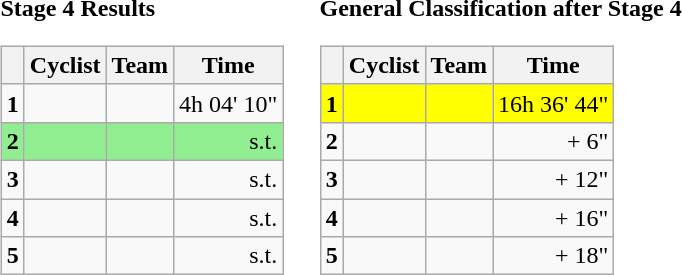<table>
<tr>
<td><strong>Stage 4 Results</strong><br><table class="wikitable">
<tr>
<th></th>
<th>Cyclist</th>
<th>Team</th>
<th>Time</th>
</tr>
<tr>
<td><strong>1</strong></td>
<td></td>
<td></td>
<td align="right">4h 04' 10"</td>
</tr>
<tr bgcolor=lightgreen>
<td><strong>2</strong></td>
<td></td>
<td></td>
<td align="right">s.t.</td>
</tr>
<tr>
<td><strong>3</strong></td>
<td></td>
<td></td>
<td align="right">s.t.</td>
</tr>
<tr>
<td><strong>4</strong></td>
<td></td>
<td></td>
<td align="right">s.t.</td>
</tr>
<tr>
<td><strong>5</strong></td>
<td></td>
<td></td>
<td align="right">s.t.</td>
</tr>
</table>
</td>
<td></td>
<td><strong>General Classification after Stage 4</strong><br><table class="wikitable">
<tr>
<th></th>
<th>Cyclist</th>
<th>Team</th>
<th>Time</th>
</tr>
<tr bgcolor=yellow>
<td><strong>1</strong></td>
<td></td>
<td></td>
<td align="right">16h 36' 44"</td>
</tr>
<tr>
<td><strong>2</strong></td>
<td></td>
<td></td>
<td align="right">+ 6"</td>
</tr>
<tr>
<td><strong>3</strong></td>
<td></td>
<td></td>
<td align="right">+ 12"</td>
</tr>
<tr>
<td><strong>4</strong></td>
<td></td>
<td></td>
<td align="right">+ 16"</td>
</tr>
<tr>
<td><strong>5</strong></td>
<td></td>
<td></td>
<td align="right">+ 18"</td>
</tr>
</table>
</td>
</tr>
</table>
